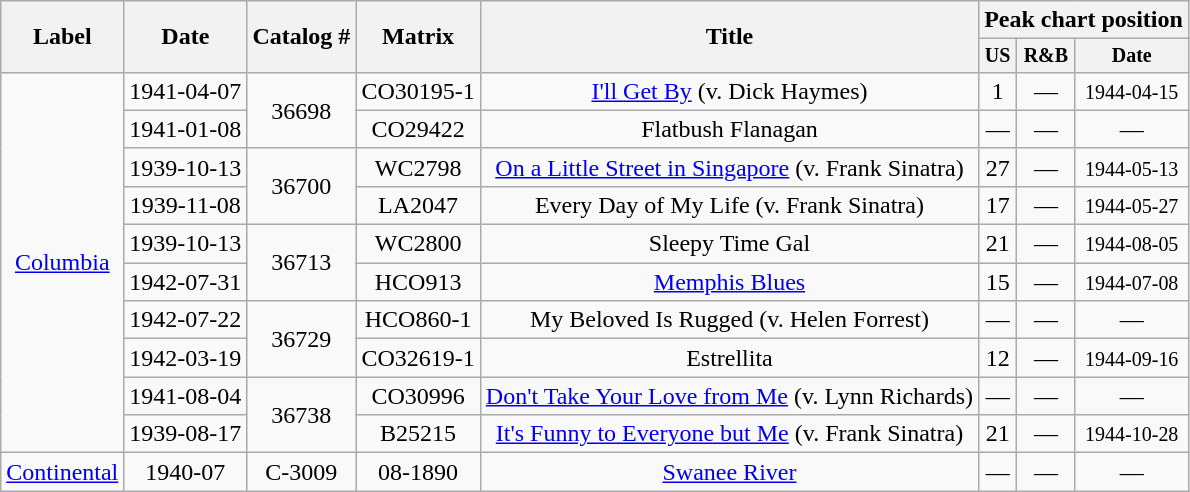<table class="wikitable sortable" style="text-align:center;">
<tr>
<th rowspan="2">Label</th>
<th rowspan="2">Date</th>
<th rowspan="2">Catalog #</th>
<th rowspan="2">Matrix</th>
<th rowspan="2">Title</th>
<th colspan="4">Peak chart position</th>
</tr>
<tr style="font-size:smaller;">
<th>US</th>
<th>R&B</th>
<th>Date</th>
</tr>
<tr>
<td rowspan="10"><a href='#'>Columbia</a></td>
<td>1941-04-07</td>
<td rowspan="2">36698</td>
<td>CO30195-1</td>
<td><a href='#'>I'll Get By</a> (v. Dick Haymes)</td>
<td>1</td>
<td>—</td>
<td><small>1944-04-15</small></td>
</tr>
<tr>
<td>1941-01-08</td>
<td>CO29422</td>
<td>Flatbush Flanagan</td>
<td>—</td>
<td>—</td>
<td>—</td>
</tr>
<tr>
<td>1939-10-13</td>
<td rowspan="2">36700</td>
<td>WC2798</td>
<td><a href='#'>On a Little Street in Singapore</a> (v. Frank Sinatra)</td>
<td>27</td>
<td>—</td>
<td><small>1944-05-13</small></td>
</tr>
<tr>
<td>1939-11-08</td>
<td>LA2047</td>
<td>Every Day of My Life (v. Frank Sinatra)</td>
<td>17</td>
<td>—</td>
<td><small>1944-05-27</small></td>
</tr>
<tr>
<td>1939-10-13</td>
<td rowspan="2">36713</td>
<td>WC2800</td>
<td>Sleepy Time Gal</td>
<td>21</td>
<td>—</td>
<td><small>1944-08-05</small></td>
</tr>
<tr>
<td>1942-07-31</td>
<td>HCO913</td>
<td><a href='#'>Memphis Blues</a></td>
<td>15</td>
<td>—</td>
<td><small>1944-07-08</small></td>
</tr>
<tr>
<td>1942-07-22</td>
<td rowspan="2">36729</td>
<td>HCO860-1</td>
<td>My Beloved Is Rugged (v. Helen Forrest)</td>
<td>—</td>
<td>—</td>
<td>—</td>
</tr>
<tr>
<td>1942-03-19</td>
<td>CO32619-1</td>
<td>Estrellita</td>
<td>12</td>
<td>—</td>
<td><small>1944-09-16</small></td>
</tr>
<tr>
<td>1941-08-04</td>
<td rowspan="2">36738</td>
<td>CO30996</td>
<td><a href='#'>Don't Take Your Love from Me</a> (v. Lynn Richards)</td>
<td>—</td>
<td>—</td>
<td>—</td>
</tr>
<tr>
<td>1939-08-17</td>
<td>B25215</td>
<td><a href='#'>It's Funny to Everyone but Me</a> (v. Frank Sinatra)</td>
<td>21</td>
<td>—</td>
<td><small>1944-10-28</small></td>
</tr>
<tr>
<td><a href='#'>Continental</a></td>
<td>1940-07</td>
<td>C-3009</td>
<td>08-1890</td>
<td><a href='#'>Swanee River</a></td>
<td>—</td>
<td>—</td>
<td>—</td>
</tr>
</table>
